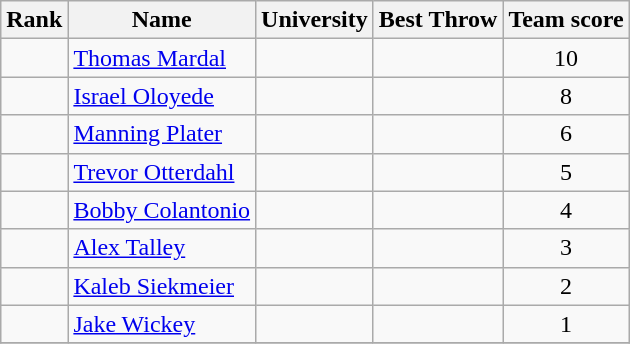<table class="wikitable sortable" style="text-align:center">
<tr>
<th>Rank</th>
<th>Name</th>
<th>University</th>
<th>Best Throw</th>
<th>Team score</th>
</tr>
<tr>
<td></td>
<td align=left> <a href='#'>Thomas Mardal</a></td>
<td></td>
<td><strong></strong></td>
<td>10</td>
</tr>
<tr>
<td></td>
<td align=left> <a href='#'>Israel Oloyede</a></td>
<td></td>
<td><strong></strong></td>
<td>8</td>
</tr>
<tr>
<td></td>
<td align=left> <a href='#'>Manning Plater</a></td>
<td></td>
<td><strong></strong></td>
<td>6</td>
</tr>
<tr>
<td></td>
<td align=left> <a href='#'>Trevor Otterdahl</a></td>
<td></td>
<td><strong></strong></td>
<td>5</td>
</tr>
<tr>
<td></td>
<td align=left> <a href='#'>Bobby Colantonio</a></td>
<td></td>
<td><strong></strong></td>
<td>4</td>
</tr>
<tr>
<td></td>
<td align=left> <a href='#'>Alex Talley</a></td>
<td></td>
<td><strong></strong></td>
<td>3</td>
</tr>
<tr>
<td></td>
<td align=left> <a href='#'>Kaleb Siekmeier</a></td>
<td></td>
<td><strong></strong></td>
<td>2</td>
</tr>
<tr>
<td></td>
<td align=left> <a href='#'>Jake Wickey</a></td>
<td></td>
<td><strong></strong></td>
<td>1</td>
</tr>
<tr>
</tr>
</table>
